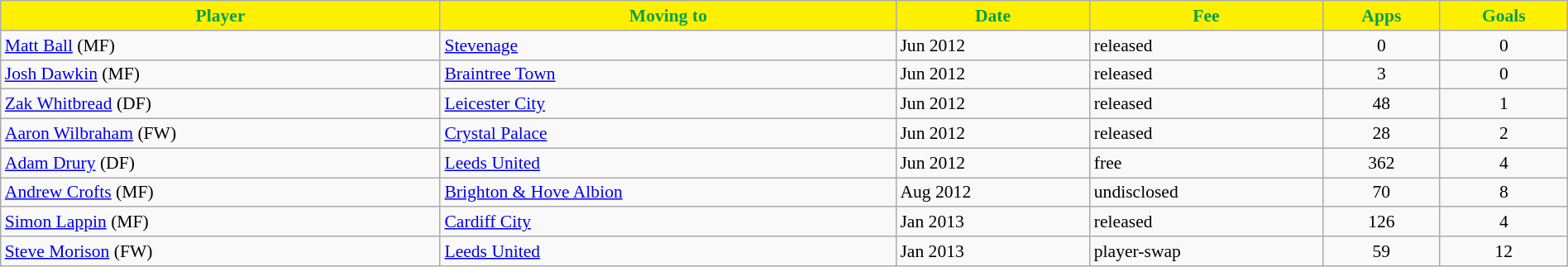<table class="wikitable"  style="font-size:90%; width:100%;">
<tr>
<th style="background:#fff000; color:#00a050;">Player</th>
<th style="background:#fff000; color:#00a050;">Moving to</th>
<th style="background:#fff000; color:#00a050;">Date</th>
<th style="background:#fff000; color:#00a050;">Fee</th>
<th style="background:#fff000; color:#00a050;">Apps</th>
<th style="background:#fff000; color:#00a050;">Goals</th>
</tr>
<tr>
<td> <a href='#'>Matt Ball</a> (MF)</td>
<td><a href='#'>Stevenage</a></td>
<td>Jun 2012</td>
<td>released</td>
<td style="text-align:center;">0</td>
<td style="text-align:center;">0</td>
</tr>
<tr>
<td> <a href='#'>Josh Dawkin</a> (MF)</td>
<td><a href='#'>Braintree Town</a></td>
<td>Jun 2012</td>
<td>released</td>
<td style="text-align:center;">3</td>
<td style="text-align:center;">0</td>
</tr>
<tr>
<td> <a href='#'>Zak Whitbread</a> (DF)</td>
<td><a href='#'>Leicester City</a></td>
<td>Jun 2012</td>
<td>released</td>
<td style="text-align:center;">48</td>
<td style="text-align:center;">1</td>
</tr>
<tr>
<td> <a href='#'>Aaron Wilbraham</a> (FW)</td>
<td><a href='#'>Crystal Palace</a></td>
<td>Jun 2012</td>
<td>released</td>
<td style="text-align:center;">28</td>
<td style="text-align:center;">2</td>
</tr>
<tr>
<td> <a href='#'>Adam Drury</a> (DF)</td>
<td><a href='#'>Leeds United</a></td>
<td>Jun 2012</td>
<td>free</td>
<td style="text-align:center;">362</td>
<td style="text-align:center;">4</td>
</tr>
<tr>
<td> <a href='#'>Andrew Crofts</a> (MF)</td>
<td><a href='#'>Brighton & Hove Albion</a></td>
<td>Aug 2012</td>
<td>undisclosed</td>
<td style="text-align:center;">70</td>
<td style="text-align:center;">8</td>
</tr>
<tr>
<td> <a href='#'>Simon Lappin</a> (MF)</td>
<td><a href='#'>Cardiff City</a></td>
<td>Jan 2013</td>
<td>released</td>
<td style="text-align:center;">126</td>
<td style="text-align:center;">4</td>
</tr>
<tr>
<td> <a href='#'>Steve Morison</a> (FW)</td>
<td><a href='#'>Leeds United</a></td>
<td>Jan 2013</td>
<td>player-swap</td>
<td style="text-align:center;">59</td>
<td style="text-align:center;">12</td>
</tr>
</table>
